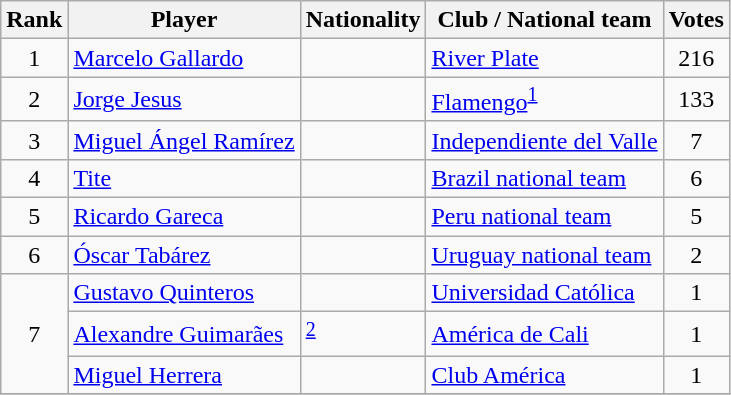<table class="wikitable">
<tr>
<th>Rank</th>
<th>Player</th>
<th>Nationality</th>
<th>Club / National team</th>
<th>Votes</th>
</tr>
<tr>
<td align="center">1</td>
<td><a href='#'>Marcelo Gallardo</a></td>
<td></td>
<td> <a href='#'>River Plate</a></td>
<td align="center">216</td>
</tr>
<tr>
<td align="center">2</td>
<td><a href='#'>Jorge Jesus</a></td>
<td></td>
<td> <a href='#'>Flamengo</a><sup><a href='#'>1</a></sup></td>
<td align="center">133</td>
</tr>
<tr>
<td align="center">3</td>
<td><a href='#'>Miguel Ángel Ramírez</a></td>
<td></td>
<td> <a href='#'>Independiente del Valle</a></td>
<td align="center">7</td>
</tr>
<tr>
<td align="center">4</td>
<td><a href='#'>Tite</a></td>
<td></td>
<td> <a href='#'>Brazil national team</a></td>
<td align="center">6</td>
</tr>
<tr>
<td align="center">5</td>
<td><a href='#'>Ricardo Gareca</a></td>
<td></td>
<td> <a href='#'>Peru national team</a></td>
<td align="center">5</td>
</tr>
<tr>
<td align="center">6</td>
<td><a href='#'>Óscar Tabárez</a></td>
<td></td>
<td> <a href='#'>Uruguay national team</a></td>
<td align="center">2</td>
</tr>
<tr>
<td rowspan="3" align="center">7</td>
<td><a href='#'>Gustavo Quinteros</a></td>
<td></td>
<td> <a href='#'>Universidad Católica</a></td>
<td align="center">1</td>
</tr>
<tr>
<td><a href='#'>Alexandre Guimarães</a></td>
<td><sup><a href='#'>2</a></sup></td>
<td> <a href='#'>América de Cali</a></td>
<td align="center">1</td>
</tr>
<tr>
<td><a href='#'>Miguel Herrera</a></td>
<td></td>
<td> <a href='#'>Club América</a></td>
<td align="center">1</td>
</tr>
<tr>
</tr>
</table>
